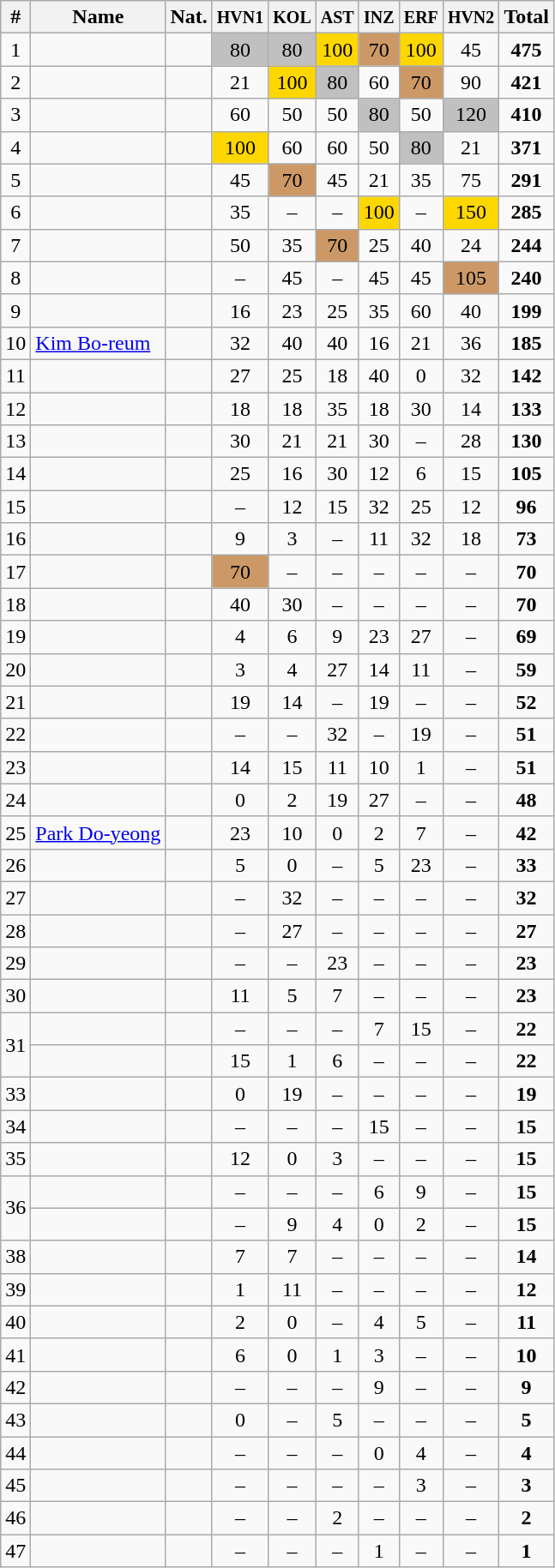<table class="wikitable sortable" style="text-align:center;">
<tr>
<th>#</th>
<th>Name</th>
<th>Nat.</th>
<th><small>HVN1</small></th>
<th><small>KOL</small></th>
<th><small>AST</small></th>
<th><small>INZ</small></th>
<th><small>ERF</small></th>
<th><small>HVN2</small></th>
<th>Total</th>
</tr>
<tr>
<td>1</td>
<td align=left></td>
<td></td>
<td bgcolor="silver">80</td>
<td bgcolor="silver">80</td>
<td bgcolor="gold">100</td>
<td bgcolor=CC9966>70</td>
<td bgcolor="gold">100</td>
<td>45</td>
<td><strong>475</strong></td>
</tr>
<tr>
<td>2</td>
<td align=left></td>
<td></td>
<td>21</td>
<td bgcolor="gold">100</td>
<td bgcolor="silver">80</td>
<td>60</td>
<td bgcolor=CC9966>70</td>
<td>90</td>
<td><strong>421</strong></td>
</tr>
<tr>
<td>3</td>
<td align=left></td>
<td></td>
<td>60</td>
<td>50</td>
<td>50</td>
<td bgcolor="silver">80</td>
<td>50</td>
<td bgcolor="silver">120</td>
<td><strong>410</strong></td>
</tr>
<tr>
<td>4</td>
<td align=left></td>
<td></td>
<td bgcolor="gold">100</td>
<td>60</td>
<td>60</td>
<td>50</td>
<td bgcolor="silver">80</td>
<td>21</td>
<td><strong>371</strong></td>
</tr>
<tr>
<td>5</td>
<td align=left></td>
<td></td>
<td>45</td>
<td bgcolor=CC9966>70</td>
<td>45</td>
<td>21</td>
<td>35</td>
<td>75</td>
<td><strong>291</strong></td>
</tr>
<tr>
<td>6</td>
<td align=left></td>
<td></td>
<td>35</td>
<td>–</td>
<td>–</td>
<td bgcolor="gold">100</td>
<td>–</td>
<td bgcolor="gold">150</td>
<td><strong>285</strong></td>
</tr>
<tr>
<td>7</td>
<td align=left></td>
<td></td>
<td>50</td>
<td>35</td>
<td bgcolor=CC9966>70</td>
<td>25</td>
<td>40</td>
<td>24</td>
<td><strong>244</strong></td>
</tr>
<tr>
<td>8</td>
<td align=left></td>
<td></td>
<td>–</td>
<td>45</td>
<td>–</td>
<td>45</td>
<td>45</td>
<td bgcolor=CC9966>105</td>
<td><strong>240</strong></td>
</tr>
<tr>
<td>9</td>
<td align=left></td>
<td></td>
<td>16</td>
<td>23</td>
<td>25</td>
<td>35</td>
<td>60</td>
<td>40</td>
<td><strong>199</strong></td>
</tr>
<tr>
<td>10</td>
<td align=left><a href='#'>Kim Bo-reum</a></td>
<td></td>
<td>32</td>
<td>40</td>
<td>40</td>
<td>16</td>
<td>21</td>
<td>36</td>
<td><strong>185</strong></td>
</tr>
<tr>
<td>11</td>
<td align=left></td>
<td></td>
<td>27</td>
<td>25</td>
<td>18</td>
<td>40</td>
<td>0</td>
<td>32</td>
<td><strong>142</strong></td>
</tr>
<tr>
<td>12</td>
<td align=left></td>
<td></td>
<td>18</td>
<td>18</td>
<td>35</td>
<td>18</td>
<td>30</td>
<td>14</td>
<td><strong>133</strong></td>
</tr>
<tr>
<td>13</td>
<td align=left></td>
<td></td>
<td>30</td>
<td>21</td>
<td>21</td>
<td>30</td>
<td>–</td>
<td>28</td>
<td><strong>130</strong></td>
</tr>
<tr>
<td>14</td>
<td align=left></td>
<td></td>
<td>25</td>
<td>16</td>
<td>30</td>
<td>12</td>
<td>6</td>
<td>15</td>
<td><strong>105</strong></td>
</tr>
<tr>
<td>15</td>
<td align=left></td>
<td></td>
<td>–</td>
<td>12</td>
<td>15</td>
<td>32</td>
<td>25</td>
<td>12</td>
<td><strong>96</strong></td>
</tr>
<tr>
<td>16</td>
<td align=left></td>
<td></td>
<td>9</td>
<td>3</td>
<td>–</td>
<td>11</td>
<td>32</td>
<td>18</td>
<td><strong>73</strong></td>
</tr>
<tr>
<td>17</td>
<td align=left></td>
<td></td>
<td bgcolor=CC9966>70</td>
<td>–</td>
<td>–</td>
<td>–</td>
<td>–</td>
<td>–</td>
<td><strong>70</strong></td>
</tr>
<tr>
<td>18</td>
<td align=left></td>
<td></td>
<td>40</td>
<td>30</td>
<td>–</td>
<td>–</td>
<td>–</td>
<td>–</td>
<td><strong>70</strong></td>
</tr>
<tr>
<td>19</td>
<td align=left></td>
<td></td>
<td>4</td>
<td>6</td>
<td>9</td>
<td>23</td>
<td>27</td>
<td>–</td>
<td><strong>69</strong></td>
</tr>
<tr>
<td>20</td>
<td align=left></td>
<td></td>
<td>3</td>
<td>4</td>
<td>27</td>
<td>14</td>
<td>11</td>
<td>–</td>
<td><strong>59</strong></td>
</tr>
<tr>
<td>21</td>
<td align=left></td>
<td></td>
<td>19</td>
<td>14</td>
<td>–</td>
<td>19</td>
<td>–</td>
<td>–</td>
<td><strong>52</strong></td>
</tr>
<tr>
<td>22</td>
<td align=left></td>
<td></td>
<td>–</td>
<td>–</td>
<td>32</td>
<td>–</td>
<td>19</td>
<td>–</td>
<td><strong>51</strong></td>
</tr>
<tr>
<td>23</td>
<td align=left></td>
<td></td>
<td>14</td>
<td>15</td>
<td>11</td>
<td>10</td>
<td>1</td>
<td>–</td>
<td><strong>51</strong></td>
</tr>
<tr>
<td>24</td>
<td align=left></td>
<td></td>
<td>0</td>
<td>2</td>
<td>19</td>
<td>27</td>
<td>–</td>
<td>–</td>
<td><strong>48</strong></td>
</tr>
<tr>
<td>25</td>
<td align=left><a href='#'>Park Do-yeong</a></td>
<td></td>
<td>23</td>
<td>10</td>
<td>0</td>
<td>2</td>
<td>7</td>
<td>–</td>
<td><strong>42</strong></td>
</tr>
<tr>
<td>26</td>
<td align=left></td>
<td></td>
<td>5</td>
<td>0</td>
<td>–</td>
<td>5</td>
<td>23</td>
<td>–</td>
<td><strong>33</strong></td>
</tr>
<tr>
<td>27</td>
<td align=left></td>
<td></td>
<td>–</td>
<td>32</td>
<td>–</td>
<td>–</td>
<td>–</td>
<td>–</td>
<td><strong>32</strong></td>
</tr>
<tr>
<td>28</td>
<td align=left></td>
<td></td>
<td>–</td>
<td>27</td>
<td>–</td>
<td>–</td>
<td>–</td>
<td>–</td>
<td><strong>27</strong></td>
</tr>
<tr>
<td>29</td>
<td align=left></td>
<td></td>
<td>–</td>
<td>–</td>
<td>23</td>
<td>–</td>
<td>–</td>
<td>–</td>
<td><strong>23</strong></td>
</tr>
<tr>
<td>30</td>
<td align=left></td>
<td></td>
<td>11</td>
<td>5</td>
<td>7</td>
<td>–</td>
<td>–</td>
<td>–</td>
<td><strong>23</strong></td>
</tr>
<tr>
<td rowspan=2>31</td>
<td align=left></td>
<td></td>
<td>–</td>
<td>–</td>
<td>–</td>
<td>7</td>
<td>15</td>
<td>–</td>
<td><strong>22</strong></td>
</tr>
<tr>
<td align=left></td>
<td></td>
<td>15</td>
<td>1</td>
<td>6</td>
<td>–</td>
<td>–</td>
<td>–</td>
<td><strong>22</strong></td>
</tr>
<tr>
<td>33</td>
<td align=left></td>
<td></td>
<td>0</td>
<td>19</td>
<td>–</td>
<td>–</td>
<td>–</td>
<td>–</td>
<td><strong>19</strong></td>
</tr>
<tr>
<td>34</td>
<td align=left></td>
<td></td>
<td>–</td>
<td>–</td>
<td>–</td>
<td>15</td>
<td>–</td>
<td>–</td>
<td><strong>15</strong></td>
</tr>
<tr>
<td>35</td>
<td align=left></td>
<td></td>
<td>12</td>
<td>0</td>
<td>3</td>
<td>–</td>
<td>–</td>
<td>–</td>
<td><strong>15</strong></td>
</tr>
<tr>
<td rowspan=2>36</td>
<td align=left></td>
<td></td>
<td>–</td>
<td>–</td>
<td>–</td>
<td>6</td>
<td>9</td>
<td>–</td>
<td><strong>15</strong></td>
</tr>
<tr>
<td align=left></td>
<td></td>
<td>–</td>
<td>9</td>
<td>4</td>
<td>0</td>
<td>2</td>
<td>–</td>
<td><strong>15</strong></td>
</tr>
<tr>
<td>38</td>
<td align=left></td>
<td></td>
<td>7</td>
<td>7</td>
<td>–</td>
<td>–</td>
<td>–</td>
<td>–</td>
<td><strong>14</strong></td>
</tr>
<tr>
<td>39</td>
<td align=left></td>
<td></td>
<td>1</td>
<td>11</td>
<td>–</td>
<td>–</td>
<td>–</td>
<td>–</td>
<td><strong>12</strong></td>
</tr>
<tr>
<td>40</td>
<td align=left></td>
<td></td>
<td>2</td>
<td>0</td>
<td>–</td>
<td>4</td>
<td>5</td>
<td>–</td>
<td><strong>11</strong></td>
</tr>
<tr>
<td>41</td>
<td align=left></td>
<td></td>
<td>6</td>
<td>0</td>
<td>1</td>
<td>3</td>
<td>–</td>
<td>–</td>
<td><strong>10</strong></td>
</tr>
<tr>
<td>42</td>
<td align=left></td>
<td></td>
<td>–</td>
<td>–</td>
<td>–</td>
<td>9</td>
<td>–</td>
<td>–</td>
<td><strong>9</strong></td>
</tr>
<tr>
<td>43</td>
<td align=left></td>
<td></td>
<td>0</td>
<td>–</td>
<td>5</td>
<td>–</td>
<td>–</td>
<td>–</td>
<td><strong>5</strong></td>
</tr>
<tr>
<td>44</td>
<td align=left></td>
<td></td>
<td>–</td>
<td>–</td>
<td>–</td>
<td>0</td>
<td>4</td>
<td>–</td>
<td><strong>4</strong></td>
</tr>
<tr>
<td>45</td>
<td align=left></td>
<td></td>
<td>–</td>
<td>–</td>
<td>–</td>
<td>–</td>
<td>3</td>
<td>–</td>
<td><strong>3</strong></td>
</tr>
<tr>
<td>46</td>
<td align=left></td>
<td></td>
<td>–</td>
<td>–</td>
<td>2</td>
<td>–</td>
<td>–</td>
<td>–</td>
<td><strong>2</strong></td>
</tr>
<tr>
<td>47</td>
<td align=left></td>
<td></td>
<td>–</td>
<td>–</td>
<td>–</td>
<td>1</td>
<td>–</td>
<td>–</td>
<td><strong>1</strong></td>
</tr>
</table>
